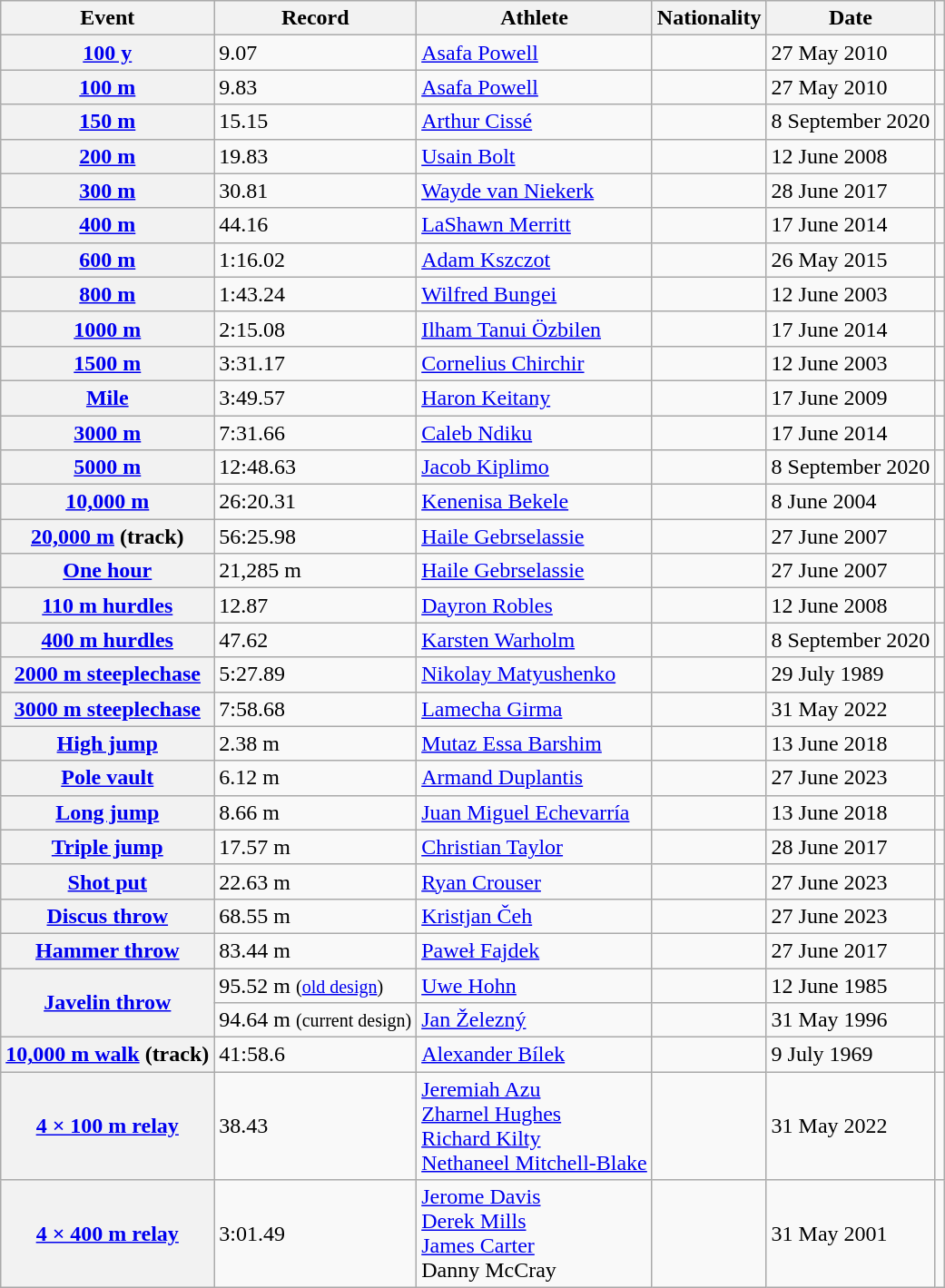<table class="wikitable sticky-header plainrowheaders">
<tr>
<th scope="col">Event</th>
<th scope="col">Record</th>
<th scope="col">Athlete</th>
<th scope="col">Nationality</th>
<th scope="col">Date</th>
<th scope="col"></th>
</tr>
<tr>
<th scope="row"><a href='#'>100 y</a></th>
<td>9.07 </td>
<td><a href='#'>Asafa Powell</a></td>
<td></td>
<td>27 May 2010</td>
<td></td>
</tr>
<tr>
<th scope="row"><a href='#'>100 m</a></th>
<td>9.83 </td>
<td><a href='#'>Asafa Powell</a></td>
<td></td>
<td>27 May 2010</td>
<td></td>
</tr>
<tr>
<th scope="row"><a href='#'>150 m</a></th>
<td>15.15 </td>
<td><a href='#'>Arthur Cissé</a></td>
<td></td>
<td>8 September 2020</td>
<td></td>
</tr>
<tr>
<th scope="row"><a href='#'>200 m</a></th>
<td>19.83 </td>
<td><a href='#'>Usain Bolt</a></td>
<td></td>
<td>12 June 2008</td>
<td></td>
</tr>
<tr>
<th scope="row"><a href='#'>300 m</a></th>
<td>30.81</td>
<td><a href='#'>Wayde van Niekerk</a></td>
<td></td>
<td>28 June 2017</td>
<td></td>
</tr>
<tr>
<th scope="row"><a href='#'>400 m</a></th>
<td>44.16</td>
<td><a href='#'>LaShawn Merritt</a></td>
<td></td>
<td>17 June 2014</td>
<td></td>
</tr>
<tr>
<th scope="row"><a href='#'>600 m</a></th>
<td>1:16.02</td>
<td><a href='#'>Adam Kszczot</a></td>
<td></td>
<td>26 May 2015</td>
<td></td>
</tr>
<tr>
<th scope="row"><a href='#'>800 m</a></th>
<td>1:43.24</td>
<td><a href='#'>Wilfred Bungei</a></td>
<td></td>
<td>12 June 2003</td>
<td></td>
</tr>
<tr>
<th scope="row"><a href='#'>1000 m</a></th>
<td>2:15.08</td>
<td><a href='#'>Ilham Tanui Özbilen</a></td>
<td></td>
<td>17 June 2014</td>
<td></td>
</tr>
<tr>
<th scope="row"><a href='#'>1500 m</a></th>
<td>3:31.17</td>
<td><a href='#'>Cornelius Chirchir</a></td>
<td></td>
<td>12 June 2003</td>
<td></td>
</tr>
<tr>
<th scope="row"><a href='#'>Mile</a></th>
<td>3:49.57</td>
<td><a href='#'>Haron Keitany</a></td>
<td></td>
<td>17 June 2009</td>
<td></td>
</tr>
<tr>
<th scope="row"><a href='#'>3000 m</a></th>
<td>7:31.66</td>
<td><a href='#'>Caleb Ndiku</a></td>
<td></td>
<td>17 June 2014</td>
<td></td>
</tr>
<tr>
<th scope="row"><a href='#'>5000 m</a></th>
<td>12:48.63</td>
<td><a href='#'>Jacob Kiplimo</a></td>
<td></td>
<td>8 September 2020</td>
<td></td>
</tr>
<tr>
<th scope="row"><a href='#'>10,000 m</a></th>
<td>26:20.31</td>
<td><a href='#'>Kenenisa Bekele</a></td>
<td></td>
<td>8 June 2004</td>
<td></td>
</tr>
<tr>
<th scope="row"><a href='#'>20,000 m</a> (track)</th>
<td>56:25.98</td>
<td><a href='#'>Haile Gebrselassie</a></td>
<td></td>
<td>27 June 2007</td>
<td></td>
</tr>
<tr>
<th scope="row"><a href='#'>One hour</a></th>
<td>21,285 m</td>
<td><a href='#'>Haile Gebrselassie</a></td>
<td></td>
<td>27 June 2007</td>
<td></td>
</tr>
<tr>
<th scope="row"><a href='#'>110 m hurdles</a></th>
<td>12.87 </td>
<td><a href='#'>Dayron Robles</a></td>
<td></td>
<td>12 June 2008</td>
<td></td>
</tr>
<tr>
<th scope="row"><a href='#'>400 m hurdles</a></th>
<td>47.62</td>
<td><a href='#'>Karsten Warholm</a></td>
<td></td>
<td>8 September 2020</td>
<td></td>
</tr>
<tr>
<th scope="row"><a href='#'>2000 m steeplechase</a></th>
<td>5:27.89</td>
<td><a href='#'>Nikolay Matyushenko</a></td>
<td></td>
<td>29 July 1989</td>
<td></td>
</tr>
<tr>
<th scope="row"><a href='#'>3000 m steeplechase</a></th>
<td>7:58.68</td>
<td><a href='#'>Lamecha Girma</a></td>
<td></td>
<td>31 May 2022</td>
<td></td>
</tr>
<tr>
<th scope="row"><a href='#'>High jump</a></th>
<td>2.38 m</td>
<td><a href='#'>Mutaz Essa Barshim</a></td>
<td></td>
<td>13 June 2018</td>
<td></td>
</tr>
<tr>
<th scope="row"><a href='#'>Pole vault</a></th>
<td>6.12 m</td>
<td><a href='#'>Armand Duplantis</a></td>
<td></td>
<td>27 June 2023</td>
<td></td>
</tr>
<tr>
<th scope="row"><a href='#'>Long jump</a></th>
<td>8.66 m </td>
<td><a href='#'>Juan Miguel Echevarría</a></td>
<td></td>
<td>13 June 2018</td>
<td></td>
</tr>
<tr>
<th scope="row"><a href='#'>Triple jump</a></th>
<td>17.57 m </td>
<td><a href='#'>Christian Taylor</a></td>
<td></td>
<td>28 June 2017</td>
<td></td>
</tr>
<tr>
<th scope="row"><a href='#'>Shot put</a></th>
<td>22.63 m</td>
<td><a href='#'>Ryan Crouser</a></td>
<td></td>
<td>27 June 2023</td>
<td></td>
</tr>
<tr>
<th scope="row"><a href='#'>Discus throw</a></th>
<td>68.55 m</td>
<td><a href='#'>Kristjan Čeh</a></td>
<td></td>
<td>27 June 2023</td>
<td></td>
</tr>
<tr>
<th scope="row"><a href='#'>Hammer throw</a></th>
<td>83.44 m</td>
<td><a href='#'>Paweł Fajdek</a></td>
<td></td>
<td>27 June 2017</td>
<td></td>
</tr>
<tr>
<th scope="rowgroup" rowspan="2"><a href='#'>Javelin throw</a></th>
<td>95.52 m <small>(<a href='#'>old design</a>)</small></td>
<td><a href='#'>Uwe Hohn</a></td>
<td></td>
<td>12 June 1985</td>
<td></td>
</tr>
<tr>
<td>94.64 m <small>(current design)</small></td>
<td><a href='#'>Jan Železný</a></td>
<td></td>
<td>31 May 1996</td>
<td></td>
</tr>
<tr>
<th scope="row"><a href='#'>10,000 m walk</a> (track)</th>
<td>41:58.6 </td>
<td><a href='#'>Alexander Bílek</a></td>
<td></td>
<td>9 July 1969</td>
<td></td>
</tr>
<tr>
<th scope="row"><a href='#'>4 × 100 m relay</a></th>
<td>38.43</td>
<td><a href='#'>Jeremiah Azu </a><br><a href='#'>Zharnel Hughes</a><br><a href='#'>Richard Kilty</a><br><a href='#'>Nethaneel Mitchell-Blake</a></td>
<td></td>
<td>31 May 2022</td>
<td></td>
</tr>
<tr>
<th scope="row"><a href='#'>4 × 400 m relay</a></th>
<td>3:01.49</td>
<td><a href='#'>Jerome Davis</a><br><a href='#'>Derek Mills</a><br><a href='#'>James Carter</a><br>Danny McCray</td>
<td></td>
<td>31 May 2001</td>
<td></td>
</tr>
</table>
